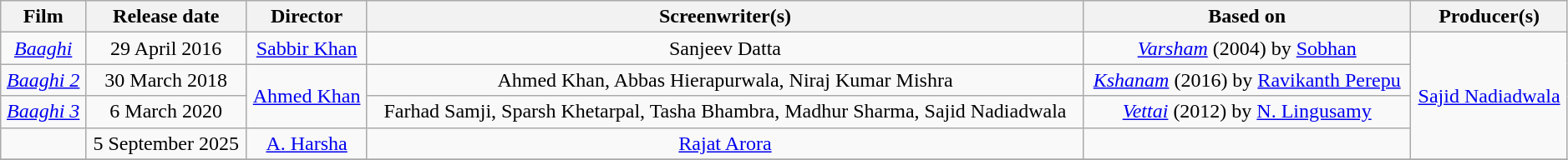<table class="wikitable plainrowheaders" style="text-align:center; width:99%;">
<tr>
<th>Film</th>
<th>Release date</th>
<th>Director</th>
<th>Screenwriter(s)</th>
<th>Based on</th>
<th>Producer(s)</th>
</tr>
<tr>
<td><em><a href='#'>Baaghi</a></em></td>
<td>29 April 2016</td>
<td><a href='#'>Sabbir Khan</a></td>
<td>Sanjeev Datta</td>
<td><em><a href='#'>Varsham</a></em> (2004) by <a href='#'>Sobhan</a></td>
<td rowspan="4"><a href='#'>Sajid Nadiadwala</a></td>
</tr>
<tr>
<td><em><a href='#'>Baaghi 2</a></em></td>
<td>30 March 2018</td>
<td rowspan="2"><a href='#'>Ahmed Khan</a></td>
<td>Ahmed Khan, Abbas Hierapurwala, Niraj Kumar Mishra</td>
<td><em><a href='#'>Kshanam</a></em> (2016) by <a href='#'>Ravikanth Perepu</a></td>
</tr>
<tr>
<td><em><a href='#'>Baaghi 3</a></em></td>
<td>6 March 2020</td>
<td>Farhad Samji, Sparsh Khetarpal, Tasha Bhambra, Madhur Sharma, Sajid Nadiadwala</td>
<td><em><a href='#'>Vettai</a></em> (2012) by <a href='#'>N. Lingusamy</a></td>
</tr>
<tr>
<td></td>
<td>5 September 2025</td>
<td><a href='#'>A. Harsha</a></td>
<td><a href='#'>Rajat Arora</a></td>
<td></td>
</tr>
<tr>
</tr>
</table>
